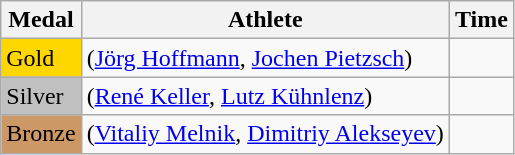<table class="wikitable">
<tr>
<th>Medal</th>
<th>Athlete</th>
<th>Time</th>
</tr>
<tr>
<td bgcolor="gold">Gold</td>
<td> (<a href='#'>Jörg Hoffmann</a>, <a href='#'>Jochen Pietzsch</a>)</td>
<td></td>
</tr>
<tr>
<td bgcolor="silver">Silver</td>
<td> (<a href='#'>René Keller</a>, <a href='#'>Lutz Kühnlenz</a>)</td>
<td></td>
</tr>
<tr>
<td bgcolor="CC9966">Bronze</td>
<td> (<a href='#'>Vitaliy Melnik</a>, <a href='#'>Dimitriy Alekseyev</a>)</td>
<td></td>
</tr>
</table>
